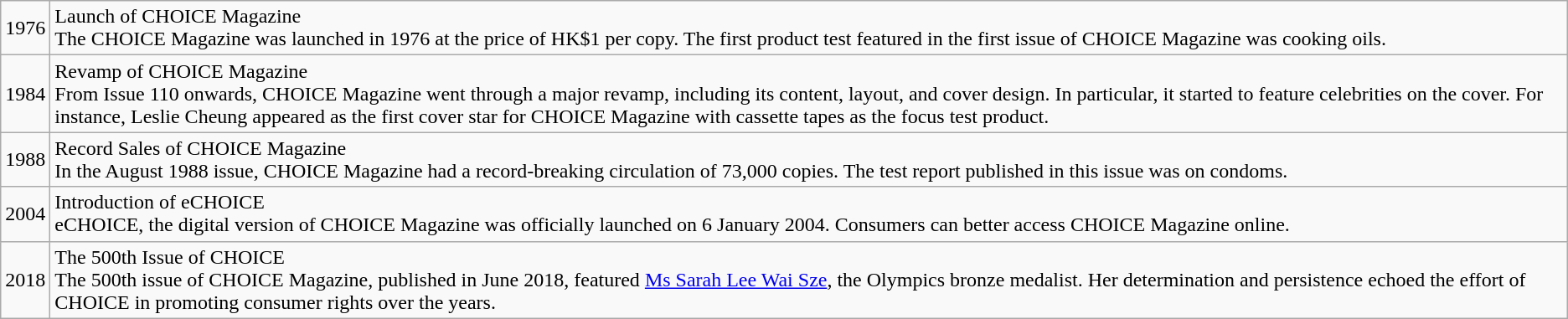<table class="wikitable">
<tr>
<td>1976</td>
<td>Launch of CHOICE Magazine<br>The CHOICE Magazine was launched in 1976 at the price of HK$1 per copy. The first product test featured in the first issue of CHOICE Magazine was cooking oils.</td>
</tr>
<tr>
<td>1984</td>
<td>Revamp of CHOICE Magazine<br>From Issue 110 onwards, CHOICE Magazine went through a major revamp, including its content, layout, and cover design. In particular, it started to feature celebrities on the cover. For instance, Leslie Cheung appeared as the first cover star for CHOICE Magazine with cassette tapes as the focus test product.</td>
</tr>
<tr>
<td>1988</td>
<td>Record Sales of CHOICE Magazine<br>In the August 1988 issue, CHOICE Magazine had a record-breaking circulation of 73,000 copies. The test report published in this issue was on condoms.</td>
</tr>
<tr>
<td>2004</td>
<td>Introduction of eCHOICE<br>eCHOICE, the digital version of CHOICE Magazine was officially launched on 6 January 2004. Consumers can better access CHOICE Magazine online.</td>
</tr>
<tr>
<td>2018</td>
<td>The 500th Issue of CHOICE<br>The 500th issue of CHOICE Magazine, published in June 2018, featured <a href='#'>Ms Sarah Lee Wai Sze</a>, the Olympics bronze medalist. Her determination and persistence echoed the effort of CHOICE in promoting consumer rights over the years.</td>
</tr>
</table>
